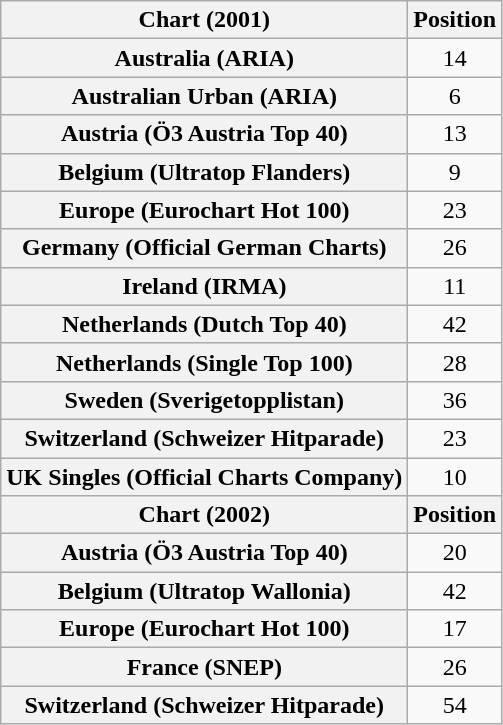<table class="wikitable sortable plainrowheaders" style="text-align:center;">
<tr>
<th scope="col">Chart (2001)</th>
<th scope="col">Position</th>
</tr>
<tr>
<th scope="row">Australia (ARIA)</th>
<td>14</td>
</tr>
<tr>
<th scope="row">Australian Urban (ARIA)</th>
<td>6</td>
</tr>
<tr>
<th scope="row">Austria (Ö3 Austria Top 40)</th>
<td>13</td>
</tr>
<tr>
<th scope="row">Belgium (Ultratop Flanders)</th>
<td>9</td>
</tr>
<tr>
<th scope="row">Europe (Eurochart Hot 100)</th>
<td>23</td>
</tr>
<tr>
<th scope="row">Germany (Official German Charts)</th>
<td>26</td>
</tr>
<tr>
<th scope="row">Ireland (IRMA)</th>
<td>11</td>
</tr>
<tr>
<th scope="row">Netherlands (Dutch Top 40)</th>
<td>42</td>
</tr>
<tr>
<th scope="row">Netherlands (Single Top 100)</th>
<td>28</td>
</tr>
<tr>
<th scope="row">Sweden (Sverigetopplistan)</th>
<td>36</td>
</tr>
<tr>
<th scope="row">Switzerland (Schweizer Hitparade)</th>
<td>23</td>
</tr>
<tr>
<th scope="row">UK Singles (Official Charts Company)</th>
<td>10</td>
</tr>
<tr>
<th scope="col">Chart (2002)</th>
<th scope="col">Position</th>
</tr>
<tr>
<th scope="row">Austria (Ö3 Austria Top 40)</th>
<td>20</td>
</tr>
<tr>
<th scope="row">Belgium (Ultratop Wallonia)</th>
<td>42</td>
</tr>
<tr>
<th scope="row">Europe (Eurochart Hot 100)</th>
<td>17</td>
</tr>
<tr>
<th scope="row">France (SNEP)</th>
<td>26</td>
</tr>
<tr>
<th scope="row">Switzerland (Schweizer Hitparade)</th>
<td>54</td>
</tr>
</table>
